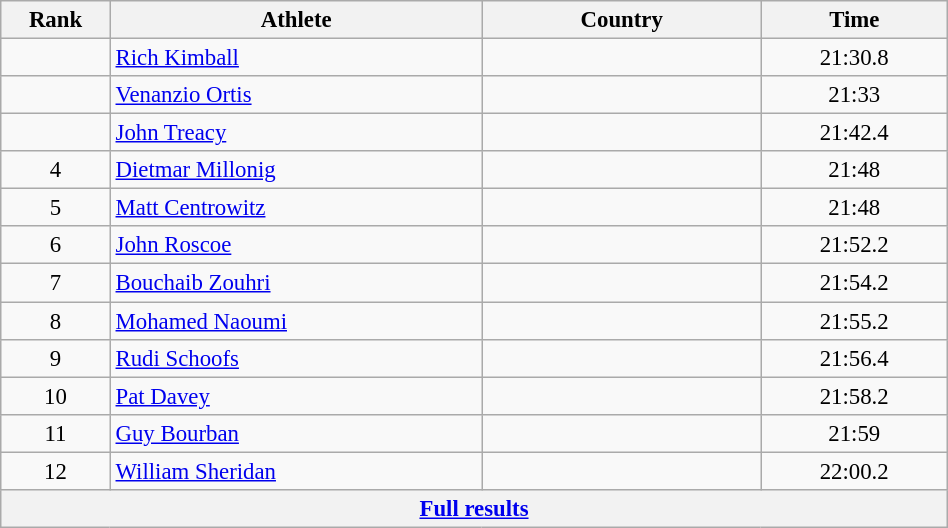<table class="wikitable sortable" style=" text-align:center; font-size:95%;" width="50%">
<tr>
<th width=5%>Rank</th>
<th width=20%>Athlete</th>
<th width=15%>Country</th>
<th width=10%>Time</th>
</tr>
<tr>
<td align=center></td>
<td align=left><a href='#'>Rich Kimball</a></td>
<td align=left></td>
<td>21:30.8</td>
</tr>
<tr>
<td align=center></td>
<td align=left><a href='#'>Venanzio Ortis</a></td>
<td align=left></td>
<td>21:33</td>
</tr>
<tr>
<td align=center></td>
<td align=left><a href='#'>John Treacy</a></td>
<td align=left></td>
<td>21:42.4</td>
</tr>
<tr>
<td align=center>4</td>
<td align=left><a href='#'>Dietmar Millonig</a></td>
<td align=left></td>
<td>21:48</td>
</tr>
<tr>
<td align=center>5</td>
<td align=left><a href='#'>Matt Centrowitz</a></td>
<td align=left></td>
<td>21:48</td>
</tr>
<tr>
<td align=center>6</td>
<td align=left><a href='#'>John Roscoe</a></td>
<td align=left></td>
<td>21:52.2</td>
</tr>
<tr>
<td align=center>7</td>
<td align=left><a href='#'>Bouchaib Zouhri</a></td>
<td align=left></td>
<td>21:54.2</td>
</tr>
<tr>
<td align=center>8</td>
<td align=left><a href='#'>Mohamed Naoumi</a></td>
<td align=left></td>
<td>21:55.2</td>
</tr>
<tr>
<td align=center>9</td>
<td align=left><a href='#'>Rudi Schoofs</a></td>
<td align=left></td>
<td>21:56.4</td>
</tr>
<tr>
<td align=center>10</td>
<td align=left><a href='#'>Pat Davey</a></td>
<td align=left></td>
<td>21:58.2</td>
</tr>
<tr>
<td align=center>11</td>
<td align=left><a href='#'>Guy Bourban</a></td>
<td align=left></td>
<td>21:59</td>
</tr>
<tr>
<td align=center>12</td>
<td align=left><a href='#'>William Sheridan</a></td>
<td align=left></td>
<td>22:00.2</td>
</tr>
<tr class="sortbottom">
<th colspan=4 align=center><a href='#'>Full results</a></th>
</tr>
</table>
